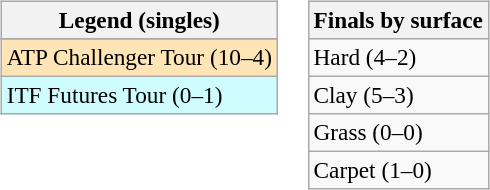<table>
<tr valign=top>
<td><br><table class=wikitable style=font-size:97%>
<tr>
<th>Legend (singles)</th>
</tr>
<tr bgcolor=e5d1cb>
</tr>
<tr bgcolor=moccasin>
<td>ATP Challenger Tour (10–4)</td>
</tr>
<tr bgcolor=cffcff>
<td>ITF Futures Tour (0–1)</td>
</tr>
</table>
</td>
<td><br><table class=wikitable style=font-size:97%>
<tr>
<th>Finals by surface</th>
</tr>
<tr>
<td>Hard (4–2)</td>
</tr>
<tr>
<td>Clay (5–3)</td>
</tr>
<tr>
<td>Grass (0–0)</td>
</tr>
<tr>
<td>Carpet (1–0)</td>
</tr>
</table>
</td>
</tr>
</table>
